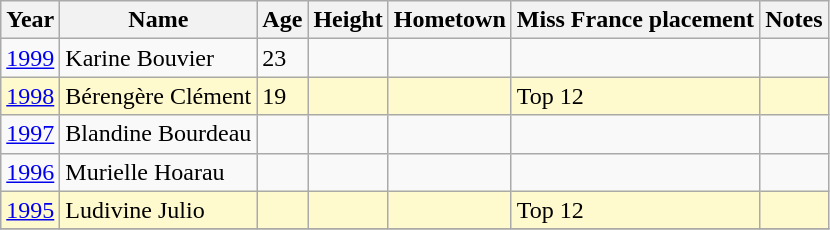<table class="wikitable sortable">
<tr>
<th>Year</th>
<th>Name</th>
<th>Age</th>
<th>Height</th>
<th>Hometown</th>
<th>Miss France placement</th>
<th>Notes</th>
</tr>
<tr>
<td><a href='#'>1999</a></td>
<td>Karine Bouvier</td>
<td>23</td>
<td></td>
<td></td>
<td></td>
<td></td>
</tr>
<tr bgcolor=#FFFACD>
<td><a href='#'>1998</a></td>
<td>Bérengère Clément</td>
<td>19</td>
<td></td>
<td></td>
<td>Top 12</td>
<td></td>
</tr>
<tr>
<td><a href='#'>1997</a></td>
<td>Blandine Bourdeau</td>
<td></td>
<td></td>
<td></td>
<td></td>
<td></td>
</tr>
<tr>
<td><a href='#'>1996</a></td>
<td>Murielle Hoarau</td>
<td></td>
<td></td>
<td></td>
<td></td>
<td></td>
</tr>
<tr bgcolor=#FFFACD>
<td><a href='#'>1995</a></td>
<td>Ludivine Julio</td>
<td></td>
<td></td>
<td></td>
<td>Top 12</td>
<td></td>
</tr>
<tr>
</tr>
</table>
